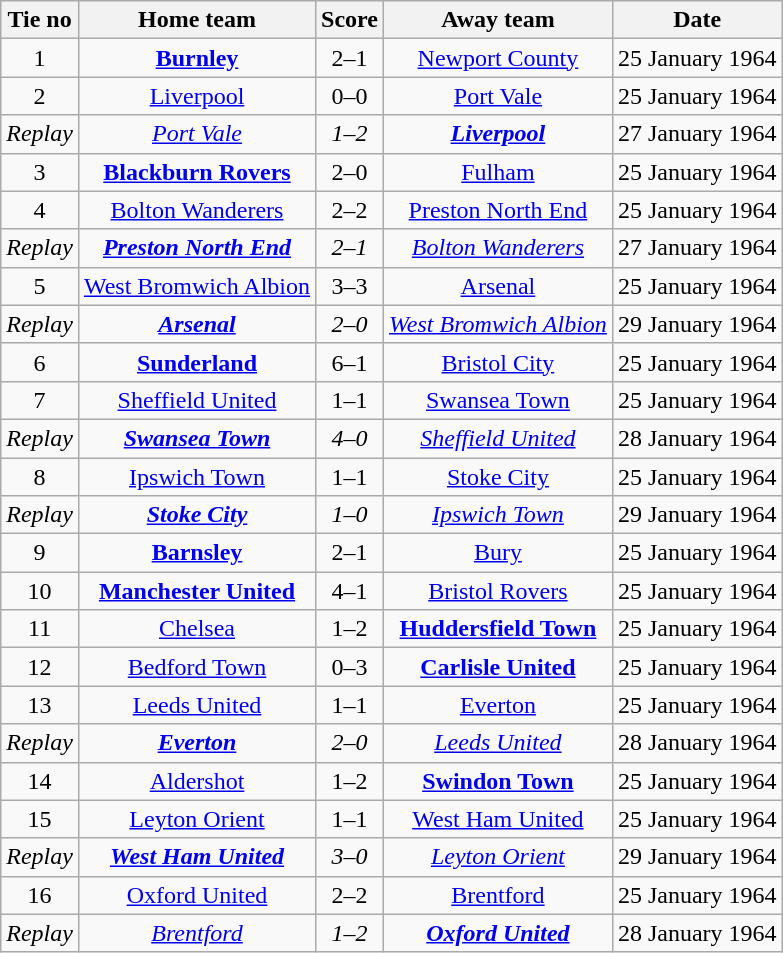<table class="wikitable" style="text-align: center">
<tr>
<th>Tie no</th>
<th>Home team</th>
<th>Score</th>
<th>Away team</th>
<th>Date</th>
</tr>
<tr>
<td>1</td>
<td><strong><a href='#'>Burnley</a></strong></td>
<td>2–1</td>
<td><a href='#'>Newport County</a></td>
<td>25 January 1964</td>
</tr>
<tr>
<td>2</td>
<td><a href='#'>Liverpool</a></td>
<td>0–0</td>
<td><a href='#'>Port Vale</a></td>
<td>25 January 1964</td>
</tr>
<tr>
<td><em>Replay</em></td>
<td><em><a href='#'>Port Vale</a></em></td>
<td><em>1–2</em></td>
<td><strong><em><a href='#'>Liverpool</a></em></strong></td>
<td>27 January 1964</td>
</tr>
<tr>
<td>3</td>
<td><strong><a href='#'>Blackburn Rovers</a></strong></td>
<td>2–0</td>
<td><a href='#'>Fulham</a></td>
<td>25 January 1964</td>
</tr>
<tr>
<td>4</td>
<td><a href='#'>Bolton Wanderers</a></td>
<td>2–2</td>
<td><a href='#'>Preston North End</a></td>
<td>25 January 1964</td>
</tr>
<tr>
<td><em>Replay</em></td>
<td><strong><em><a href='#'>Preston North End</a></em></strong></td>
<td><em>2–1</em></td>
<td><em><a href='#'>Bolton Wanderers</a></em></td>
<td>27 January 1964</td>
</tr>
<tr>
<td>5</td>
<td><a href='#'>West Bromwich Albion</a></td>
<td>3–3</td>
<td><a href='#'>Arsenal</a></td>
<td>25 January 1964</td>
</tr>
<tr>
<td><em>Replay</em></td>
<td><strong><em><a href='#'>Arsenal</a></em></strong></td>
<td><em>2–0</em></td>
<td><em><a href='#'>West Bromwich Albion</a></em></td>
<td>29 January 1964</td>
</tr>
<tr>
<td>6</td>
<td><strong><a href='#'>Sunderland</a></strong></td>
<td>6–1</td>
<td><a href='#'>Bristol City</a></td>
<td>25 January 1964</td>
</tr>
<tr>
<td>7</td>
<td><a href='#'>Sheffield United</a></td>
<td>1–1</td>
<td><a href='#'>Swansea Town</a></td>
<td>25 January 1964</td>
</tr>
<tr>
<td><em>Replay</em></td>
<td><strong><em><a href='#'>Swansea Town</a></em></strong></td>
<td><em>4–0</em></td>
<td><em><a href='#'>Sheffield United</a></em></td>
<td>28 January 1964</td>
</tr>
<tr>
<td>8</td>
<td><a href='#'>Ipswich Town</a></td>
<td>1–1</td>
<td><a href='#'>Stoke City</a></td>
<td>25 January 1964</td>
</tr>
<tr>
<td><em>Replay</em></td>
<td><strong><em><a href='#'>Stoke City</a></em></strong></td>
<td><em>1–0</em></td>
<td><em><a href='#'>Ipswich Town</a></em></td>
<td>29 January 1964</td>
</tr>
<tr>
<td>9</td>
<td><strong><a href='#'>Barnsley</a></strong></td>
<td>2–1</td>
<td><a href='#'>Bury</a></td>
<td>25 January 1964</td>
</tr>
<tr>
<td>10</td>
<td><strong><a href='#'>Manchester United</a></strong></td>
<td>4–1</td>
<td><a href='#'>Bristol Rovers</a></td>
<td>25 January 1964</td>
</tr>
<tr>
<td>11</td>
<td><a href='#'>Chelsea</a></td>
<td>1–2</td>
<td><strong><a href='#'>Huddersfield Town</a></strong></td>
<td>25 January 1964</td>
</tr>
<tr>
<td>12</td>
<td><a href='#'>Bedford Town</a></td>
<td>0–3</td>
<td><strong><a href='#'>Carlisle United</a></strong></td>
<td>25 January 1964</td>
</tr>
<tr>
<td>13</td>
<td><a href='#'>Leeds United</a></td>
<td>1–1</td>
<td><a href='#'>Everton</a></td>
<td>25 January 1964</td>
</tr>
<tr>
<td><em>Replay</em></td>
<td><strong><em><a href='#'>Everton</a></em></strong></td>
<td><em>2–0</em></td>
<td><em><a href='#'>Leeds United</a></em></td>
<td>28 January 1964</td>
</tr>
<tr>
<td>14</td>
<td><a href='#'>Aldershot</a></td>
<td>1–2</td>
<td><strong><a href='#'>Swindon Town</a></strong></td>
<td>25 January 1964</td>
</tr>
<tr>
<td>15</td>
<td><a href='#'>Leyton Orient</a></td>
<td>1–1</td>
<td><a href='#'>West Ham United</a></td>
<td>25 January 1964</td>
</tr>
<tr>
<td><em>Replay</em></td>
<td><strong><em><a href='#'>West Ham United</a></em></strong></td>
<td><em>3–0</em></td>
<td><em><a href='#'>Leyton Orient</a></em></td>
<td>29 January 1964</td>
</tr>
<tr>
<td>16</td>
<td><a href='#'>Oxford United</a></td>
<td>2–2</td>
<td><a href='#'>Brentford</a></td>
<td>25 January 1964</td>
</tr>
<tr>
<td><em>Replay</em></td>
<td><em><a href='#'>Brentford</a></em></td>
<td><em>1–2</em></td>
<td><strong><em><a href='#'>Oxford United</a></em></strong></td>
<td>28 January 1964</td>
</tr>
</table>
